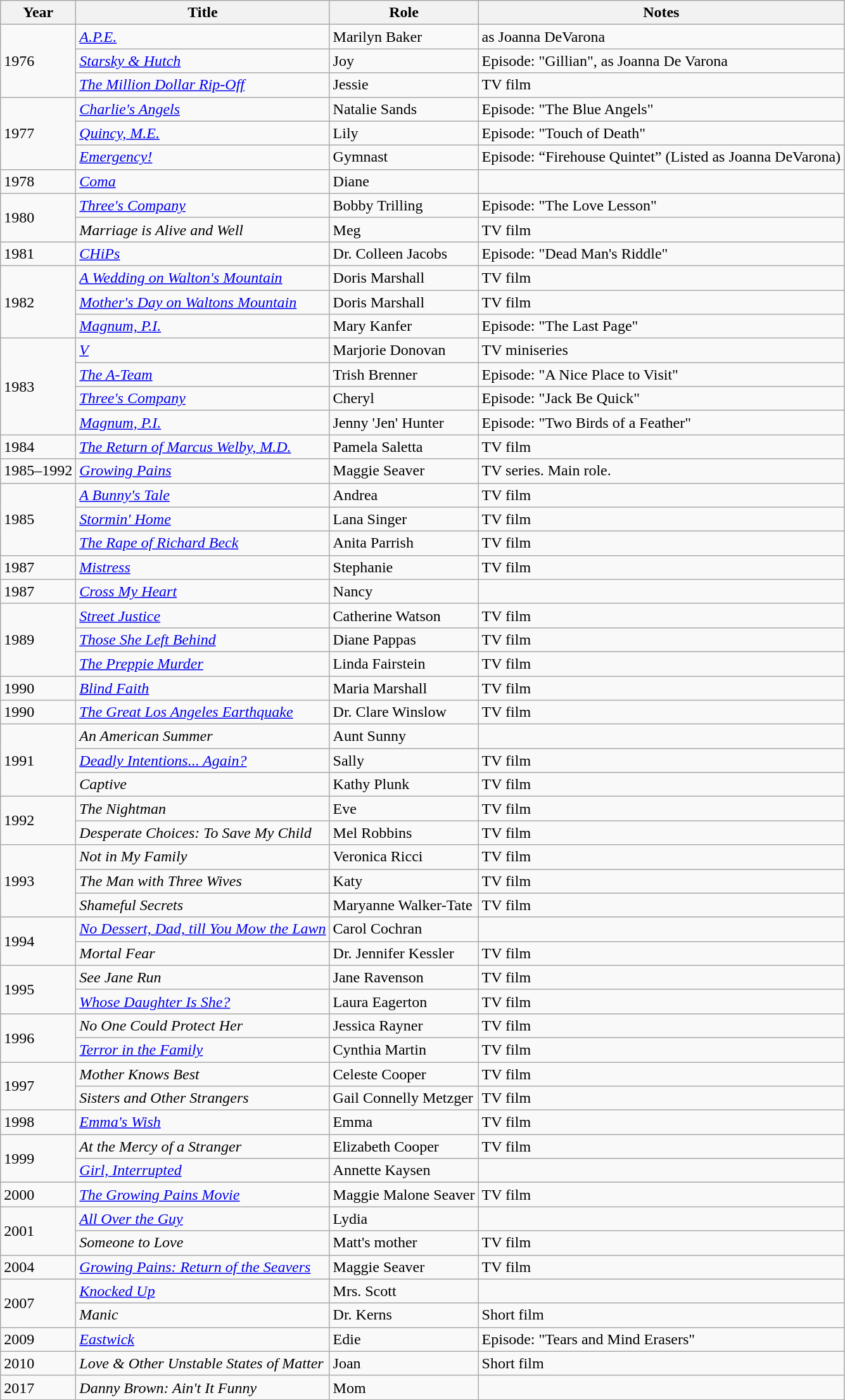<table class="wikitable sortable">
<tr>
<th>Year</th>
<th>Title</th>
<th>Role</th>
<th class="unsortable">Notes</th>
</tr>
<tr>
<td rowspan="3">1976</td>
<td><em><a href='#'>A.P.E.</a></em></td>
<td>Marilyn Baker</td>
<td>as Joanna DeVarona</td>
</tr>
<tr>
<td><em><a href='#'>Starsky & Hutch</a></em></td>
<td>Joy</td>
<td>Episode: "Gillian", as Joanna De Varona</td>
</tr>
<tr>
<td data-sort-value="Million Dollar Rip-Off, The"><em><a href='#'>The Million Dollar Rip-Off</a></em></td>
<td>Jessie</td>
<td>TV film</td>
</tr>
<tr>
<td rowspan= 3>1977</td>
<td><em><a href='#'>Charlie's Angels</a></em></td>
<td>Natalie Sands</td>
<td>Episode: "The Blue Angels"</td>
</tr>
<tr>
<td><em><a href='#'>Quincy, M.E.</a></em></td>
<td>Lily</td>
<td>Episode: "Touch of Death"</td>
</tr>
<tr>
<td><em><a href='#'>Emergency!</a></em></td>
<td>Gymnast</td>
<td>Episode: “Firehouse Quintet” (Listed as Joanna DeVarona)</td>
</tr>
<tr>
<td>1978</td>
<td><em><a href='#'>Coma</a></em></td>
<td>Diane</td>
<td></td>
</tr>
<tr>
<td rowspan=2>1980</td>
<td><em><a href='#'>Three's Company</a></em></td>
<td>Bobby Trilling</td>
<td>Episode: "The Love Lesson"</td>
</tr>
<tr>
<td><em>Marriage is Alive and Well</em></td>
<td>Meg</td>
<td>TV film</td>
</tr>
<tr>
<td>1981</td>
<td><em><a href='#'>CHiPs</a></em></td>
<td>Dr. Colleen Jacobs</td>
<td>Episode: "Dead Man's Riddle"</td>
</tr>
<tr>
<td rowspan="3">1982</td>
<td data-sort-value="Wedding on Walton's Mountain, A"><em><a href='#'>A Wedding on Walton's Mountain</a></em></td>
<td>Doris Marshall</td>
<td>TV film</td>
</tr>
<tr>
<td><em><a href='#'>Mother's Day on Waltons Mountain</a></em></td>
<td>Doris Marshall</td>
<td>TV film</td>
</tr>
<tr>
<td><em><a href='#'>Magnum, P.I.</a></em></td>
<td>Mary Kanfer</td>
<td>Episode: "The Last Page"</td>
</tr>
<tr>
<td rowspan="4">1983</td>
<td><em><a href='#'>V</a></em></td>
<td>Marjorie Donovan</td>
<td>TV miniseries</td>
</tr>
<tr>
<td data-sort-value="A-Team, The"><em><a href='#'>The A-Team</a></em></td>
<td>Trish Brenner</td>
<td>Episode: "A Nice Place to Visit"</td>
</tr>
<tr>
<td><em><a href='#'>Three's Company</a></em></td>
<td>Cheryl</td>
<td>Episode: "Jack Be Quick"</td>
</tr>
<tr>
<td><em><a href='#'>Magnum, P.I.</a></em></td>
<td>Jenny 'Jen' Hunter</td>
<td>Episode: "Two Birds of a Feather"</td>
</tr>
<tr>
<td>1984</td>
<td data-sort-value="Return of Marcus Welby, M.D., The"><em><a href='#'>The Return of Marcus Welby, M.D.</a></em></td>
<td>Pamela Saletta</td>
<td>TV film</td>
</tr>
<tr>
<td>1985–1992</td>
<td><em><a href='#'>Growing Pains</a></em></td>
<td>Maggie Seaver</td>
<td>TV series. Main role.</td>
</tr>
<tr>
<td rowspan="3">1985</td>
<td data-sort-value="Bunny's Tale, A"><em><a href='#'>A Bunny's Tale</a></em></td>
<td>Andrea</td>
<td>TV film</td>
</tr>
<tr>
<td><em><a href='#'>Stormin' Home</a></em></td>
<td>Lana Singer</td>
<td>TV film</td>
</tr>
<tr>
<td data-sort-value="Rape of Richard Beck, The"><em><a href='#'>The Rape of Richard Beck</a></em></td>
<td>Anita Parrish</td>
<td>TV film</td>
</tr>
<tr>
<td>1987</td>
<td><em><a href='#'>Mistress</a></em></td>
<td>Stephanie</td>
<td>TV film</td>
</tr>
<tr>
<td>1987</td>
<td><em><a href='#'>Cross My Heart</a></em></td>
<td>Nancy</td>
<td></td>
</tr>
<tr>
<td rowspan="3">1989</td>
<td><em><a href='#'>Street Justice</a></em></td>
<td>Catherine Watson</td>
<td>TV film</td>
</tr>
<tr>
<td><em><a href='#'>Those She Left Behind</a></em></td>
<td>Diane Pappas</td>
<td>TV film</td>
</tr>
<tr>
<td data-sort-value="Preppie Murder, The"><em><a href='#'>The Preppie Murder</a></em></td>
<td>Linda Fairstein</td>
<td>TV film</td>
</tr>
<tr>
<td>1990</td>
<td><em><a href='#'>Blind Faith</a></em></td>
<td>Maria Marshall</td>
<td>TV film</td>
</tr>
<tr>
<td>1990</td>
<td data-sort-value="Great Los Angeles Earthquake, The"><em><a href='#'>The Great Los Angeles Earthquake</a></em></td>
<td>Dr. Clare Winslow</td>
<td>TV film</td>
</tr>
<tr>
<td rowspan="3">1991</td>
<td data-sort-value="American Summer, An"><em>An American Summer</em></td>
<td>Aunt Sunny</td>
<td></td>
</tr>
<tr>
<td><em><a href='#'>Deadly Intentions... Again?</a></em></td>
<td>Sally</td>
<td>TV film</td>
</tr>
<tr>
<td><em>Captive</em></td>
<td>Kathy Plunk</td>
<td>TV film</td>
</tr>
<tr>
<td rowspan="2">1992</td>
<td data-sort-value="Nightman, The"><em>The Nightman</em></td>
<td>Eve</td>
<td>TV film</td>
</tr>
<tr>
<td><em>Desperate Choices: To Save My Child</em></td>
<td>Mel Robbins</td>
<td>TV film</td>
</tr>
<tr>
<td rowspan="3">1993</td>
<td><em>Not in My Family</em></td>
<td>Veronica Ricci</td>
<td>TV film</td>
</tr>
<tr>
<td data-sort-value="Man with Three Wives, The"><em>The Man with Three Wives </em></td>
<td>Katy</td>
<td>TV film</td>
</tr>
<tr>
<td><em>Shameful Secrets</em></td>
<td>Maryanne Walker-Tate</td>
<td>TV film</td>
</tr>
<tr>
<td rowspan="2">1994</td>
<td><em><a href='#'>No Dessert, Dad, till You Mow the Lawn</a></em></td>
<td>Carol Cochran</td>
<td></td>
</tr>
<tr>
<td><em>Mortal Fear</em></td>
<td>Dr. Jennifer Kessler</td>
<td>TV film</td>
</tr>
<tr>
<td rowspan="2">1995</td>
<td><em>See Jane Run</em></td>
<td>Jane Ravenson</td>
<td>TV film</td>
</tr>
<tr>
<td><em><a href='#'>Whose Daughter Is She?</a></em></td>
<td>Laura Eagerton</td>
<td>TV film</td>
</tr>
<tr>
<td rowspan="2">1996</td>
<td><em>No One Could Protect Her</em></td>
<td>Jessica Rayner</td>
<td>TV film</td>
</tr>
<tr>
<td><em><a href='#'>Terror in the Family</a></em></td>
<td>Cynthia Martin</td>
<td>TV film</td>
</tr>
<tr>
<td rowspan="2">1997</td>
<td><em>Mother Knows Best</em></td>
<td>Celeste Cooper</td>
<td>TV film</td>
</tr>
<tr>
<td><em>Sisters and Other Strangers</em></td>
<td>Gail Connelly Metzger</td>
<td>TV film</td>
</tr>
<tr>
<td>1998</td>
<td><em><a href='#'>Emma's Wish</a></em></td>
<td>Emma</td>
<td>TV film</td>
</tr>
<tr>
<td rowspan="2">1999</td>
<td><em>At the Mercy of a Stranger</em></td>
<td>Elizabeth Cooper</td>
<td>TV film</td>
</tr>
<tr>
<td><em><a href='#'>Girl, Interrupted</a></em></td>
<td>Annette Kaysen</td>
<td></td>
</tr>
<tr>
<td>2000</td>
<td data-sort-value="Growing Pains Movie, The"><em><a href='#'>The Growing Pains Movie</a></em></td>
<td>Maggie Malone Seaver</td>
<td>TV film</td>
</tr>
<tr>
<td rowspan="2">2001</td>
<td><em><a href='#'>All Over the Guy</a></em></td>
<td>Lydia</td>
<td></td>
</tr>
<tr>
<td><em>Someone to Love</em></td>
<td>Matt's mother</td>
<td>TV film</td>
</tr>
<tr>
<td>2004</td>
<td><em><a href='#'>Growing Pains: Return of the Seavers</a></em></td>
<td>Maggie Seaver</td>
<td>TV film</td>
</tr>
<tr>
<td rowspan="2">2007</td>
<td><em><a href='#'>Knocked Up</a></em></td>
<td>Mrs. Scott</td>
<td></td>
</tr>
<tr>
<td><em>Manic</em></td>
<td>Dr. Kerns</td>
<td>Short film</td>
</tr>
<tr>
<td>2009</td>
<td><em><a href='#'>Eastwick</a></em></td>
<td>Edie</td>
<td>Episode: "Tears and Mind Erasers"</td>
</tr>
<tr>
<td>2010</td>
<td><em>Love & Other Unstable States of Matter</em></td>
<td>Joan</td>
<td>Short film</td>
</tr>
<tr>
<td>2017</td>
<td><em>Danny Brown: Ain't It Funny</em></td>
<td>Mom</td>
<td></td>
</tr>
</table>
